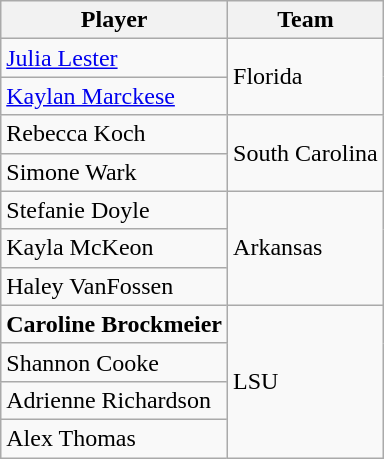<table class="wikitable">
<tr>
<th>Player</th>
<th>Team</th>
</tr>
<tr>
<td><a href='#'>Julia Lester</a></td>
<td rowspan=2>Florida</td>
</tr>
<tr>
<td><a href='#'>Kaylan Marckese</a></td>
</tr>
<tr>
<td>Rebecca Koch</td>
<td rowspan=2>South Carolina</td>
</tr>
<tr>
<td>Simone Wark</td>
</tr>
<tr>
<td>Stefanie Doyle</td>
<td rowspan=3>Arkansas</td>
</tr>
<tr>
<td>Kayla McKeon</td>
</tr>
<tr>
<td>Haley VanFossen</td>
</tr>
<tr>
<td><strong>Caroline Brockmeier</strong></td>
<td rowspan=4>LSU</td>
</tr>
<tr>
<td>Shannon Cooke</td>
</tr>
<tr>
<td>Adrienne Richardson</td>
</tr>
<tr>
<td>Alex Thomas</td>
</tr>
</table>
